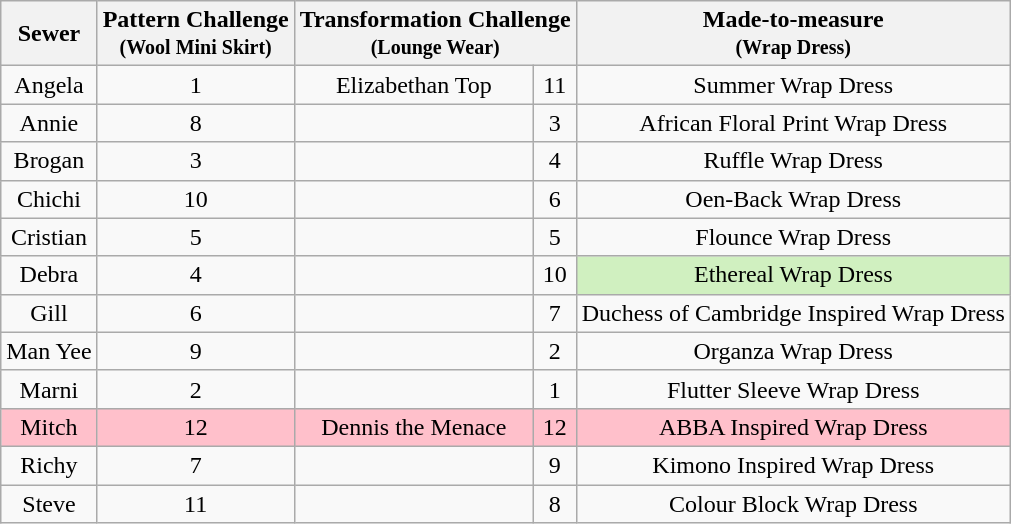<table class="wikitable" style="text-align:center;">
<tr>
<th>Sewer</th>
<th>Pattern Challenge<br><small>(Wool Mini Skirt)</small></th>
<th colspan="2">Transformation Challenge<br><small>(Lounge Wear)</small></th>
<th>Made-to-measure<br><small>(Wrap Dress)</small></th>
</tr>
<tr>
<td>Angela</td>
<td>1</td>
<td>Elizabethan Top</td>
<td>11</td>
<td>Summer Wrap Dress</td>
</tr>
<tr>
<td>Annie</td>
<td>8</td>
<td></td>
<td>3</td>
<td>African Floral Print Wrap Dress</td>
</tr>
<tr>
<td>Brogan</td>
<td>3</td>
<td></td>
<td>4</td>
<td>Ruffle Wrap Dress</td>
</tr>
<tr>
<td>Chichi</td>
<td>10</td>
<td></td>
<td>6</td>
<td>Oen-Back Wrap Dress</td>
</tr>
<tr>
<td>Cristian</td>
<td>5</td>
<td></td>
<td>5</td>
<td>Flounce Wrap Dress</td>
</tr>
<tr>
<td>Debra</td>
<td>4</td>
<td></td>
<td>10</td>
<td style="background:#d0f0c0">Ethereal Wrap Dress</td>
</tr>
<tr>
<td>Gill</td>
<td>6</td>
<td></td>
<td>7</td>
<td>Duchess of Cambridge Inspired Wrap Dress</td>
</tr>
<tr>
<td>Man Yee</td>
<td>9</td>
<td></td>
<td>2</td>
<td>Organza Wrap Dress</td>
</tr>
<tr>
<td>Marni</td>
<td>2</td>
<td></td>
<td>1</td>
<td>Flutter Sleeve Wrap Dress</td>
</tr>
<tr style="background:pink">
<td>Mitch</td>
<td>12</td>
<td>Dennis the Menace</td>
<td>12</td>
<td>ABBA Inspired Wrap Dress</td>
</tr>
<tr>
<td>Richy</td>
<td>7</td>
<td></td>
<td>9</td>
<td>Kimono Inspired Wrap Dress</td>
</tr>
<tr>
<td>Steve</td>
<td>11</td>
<td></td>
<td>8</td>
<td>Colour Block Wrap Dress</td>
</tr>
</table>
